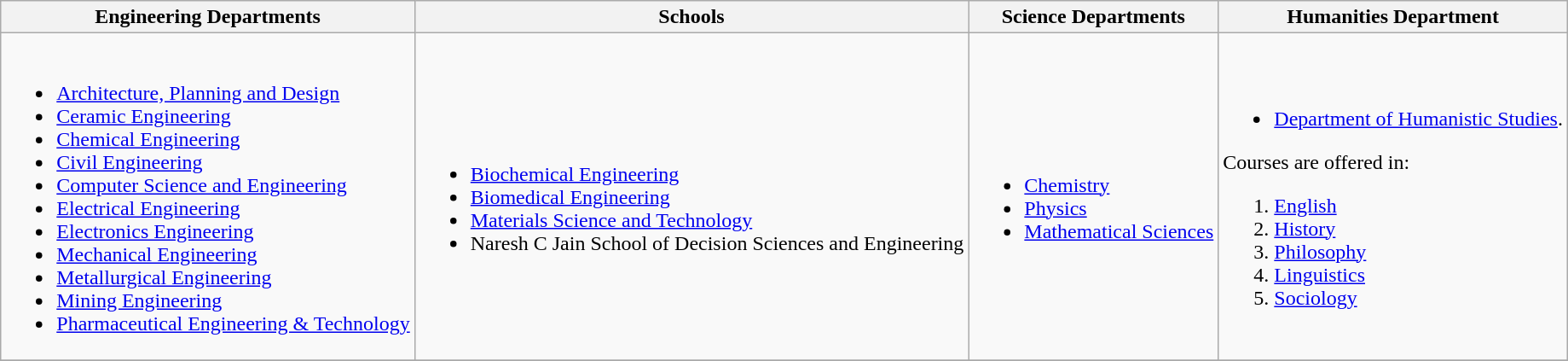<table class="wikitable">
<tr>
<th>Engineering Departments</th>
<th>Schools</th>
<th>Science Departments</th>
<th>Humanities Department</th>
</tr>
<tr>
<td><br><ul><li><a href='#'>Architecture, Planning and Design</a></li><li><a href='#'>Ceramic Engineering</a></li><li><a href='#'>Chemical Engineering</a></li><li><a href='#'>Civil Engineering</a></li><li><a href='#'>Computer Science and Engineering</a></li><li><a href='#'>Electrical Engineering</a></li><li><a href='#'>Electronics Engineering</a></li><li><a href='#'>Mechanical Engineering</a></li><li><a href='#'>Metallurgical Engineering</a></li><li><a href='#'>Mining Engineering</a></li><li><a href='#'>Pharmaceutical Engineering & Technology</a></li></ul></td>
<td><br><ul><li><a href='#'>Biochemical Engineering</a></li><li><a href='#'>Biomedical Engineering</a></li><li><a href='#'>Materials Science and Technology</a></li><li>Naresh C Jain School of Decision Sciences and Engineering </li></ul></td>
<td><br><ul><li><a href='#'>Chemistry</a></li><li><a href='#'>Physics</a></li><li><a href='#'>Mathematical Sciences</a></li></ul></td>
<td><br><ul><li><a href='#'>Department of Humanistic Studies</a>.</li></ul>Courses are offered in:<ol><li><a href='#'>English</a></li><li><a href='#'>History</a></li><li><a href='#'>Philosophy</a></li><li><a href='#'>Linguistics</a></li><li><a href='#'>Sociology</a></li></ol></td>
</tr>
<tr>
</tr>
</table>
